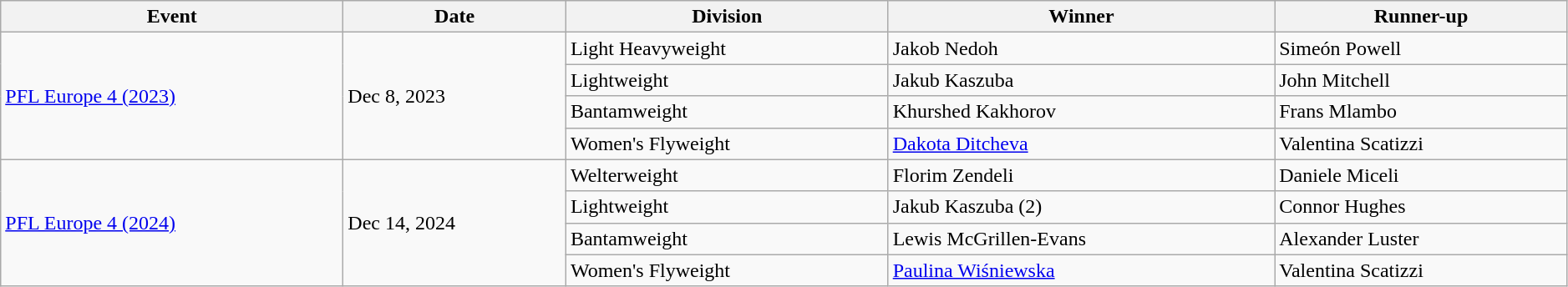<table class="wikitable" style="width:99%;">
<tr>
<th>Event</th>
<th>Date</th>
<th>Division</th>
<th>Winner</th>
<th>Runner-up</th>
</tr>
<tr>
<td rowspan=4><a href='#'>PFL Europe 4 (2023)</a></td>
<td rowspan=4>Dec 8, 2023</td>
<td>Light Heavyweight</td>
<td> Jakob Nedoh</td>
<td> Simeón Powell</td>
</tr>
<tr>
<td>Lightweight</td>
<td> Jakub Kaszuba</td>
<td> John Mitchell</td>
</tr>
<tr>
<td>Bantamweight</td>
<td> Khurshed Kakhorov</td>
<td> Frans Mlambo</td>
</tr>
<tr>
<td>Women's Flyweight</td>
<td> <a href='#'>Dakota Ditcheva</a></td>
<td> Valentina Scatizzi</td>
</tr>
<tr>
<td rowspan=4><a href='#'>PFL Europe 4 (2024)</a></td>
<td rowspan=4>Dec 14, 2024</td>
<td>Welterweight</td>
<td> Florim Zendeli</td>
<td> Daniele Miceli</td>
</tr>
<tr>
<td>Lightweight</td>
<td> Jakub Kaszuba (2)</td>
<td> Connor Hughes</td>
</tr>
<tr>
<td>Bantamweight</td>
<td> Lewis McGrillen-Evans</td>
<td> Alexander Luster</td>
</tr>
<tr>
<td>Women's Flyweight</td>
<td> <a href='#'>Paulina Wiśniewska</a></td>
<td> Valentina Scatizzi</td>
</tr>
</table>
